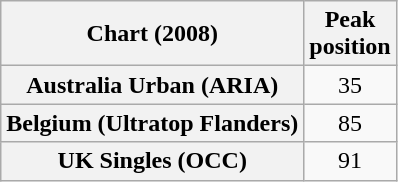<table class="wikitable sortable plainrowheaders">
<tr>
<th align="left">Chart (2008)</th>
<th align="left">Peak<br>position</th>
</tr>
<tr>
<th scope="row">Australia Urban (ARIA)</th>
<td align="center">35</td>
</tr>
<tr>
<th scope="row">Belgium (Ultratop Flanders)</th>
<td style="text-align:center;">85</td>
</tr>
<tr>
<th scope="row">UK Singles (OCC)</th>
<td style="text-align:center;">91</td>
</tr>
</table>
